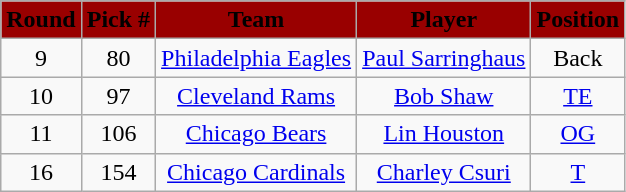<table class="wikitable" style="text-align:center">
<tr style="background:#900;">
<td><strong><span>Round</span></strong></td>
<td><strong><span>Pick #</span></strong></td>
<td><strong><span>Team</span></strong></td>
<td><strong><span>Player</span></strong></td>
<td><strong><span>Position</span></strong></td>
</tr>
<tr>
<td>9</td>
<td align=center>80</td>
<td><a href='#'>Philadelphia Eagles</a></td>
<td><a href='#'>Paul Sarringhaus</a></td>
<td>Back</td>
</tr>
<tr>
<td>10</td>
<td align=center>97</td>
<td><a href='#'>Cleveland Rams</a></td>
<td><a href='#'>Bob Shaw</a></td>
<td><a href='#'>TE</a></td>
</tr>
<tr>
<td>11</td>
<td align=center>106</td>
<td><a href='#'>Chicago Bears</a></td>
<td><a href='#'>Lin Houston</a></td>
<td><a href='#'>OG</a></td>
</tr>
<tr>
<td>16</td>
<td align=center>154</td>
<td><a href='#'>Chicago Cardinals</a></td>
<td><a href='#'>Charley Csuri</a></td>
<td><a href='#'>T</a></td>
</tr>
</table>
